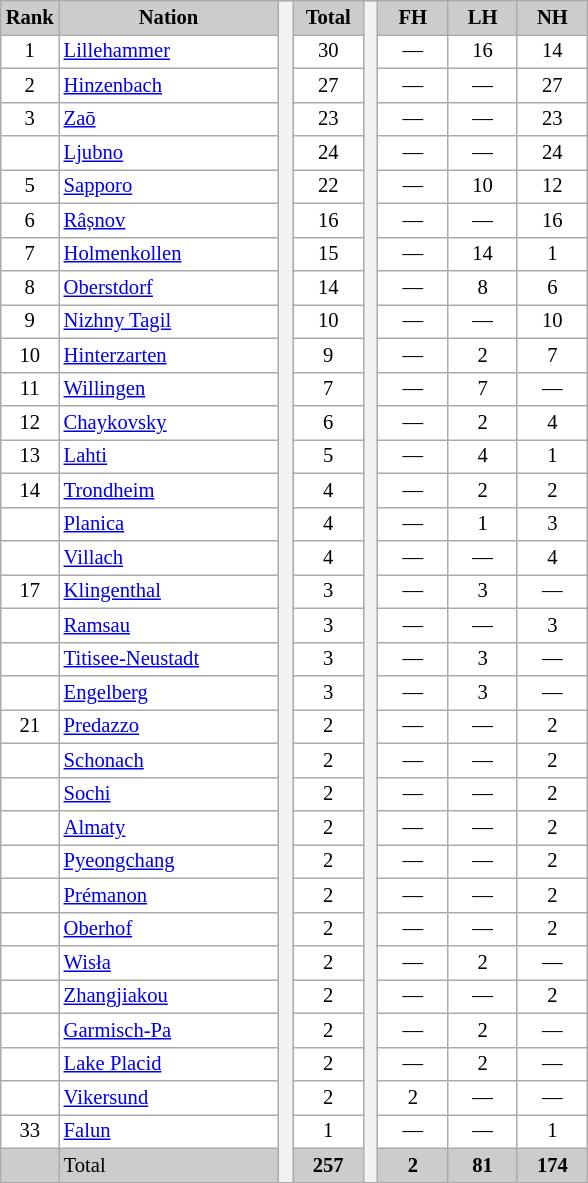<table class="wikitable plainrowheaders" style="background:#fff; font-size:86%; line-height:16px; border:grey solid 1px; border-collapse:collapse;">
<tr style="background:#ccc; text-align:center;">
<th style="background:#ccc;">Rank</th>
<th style="background:#ccc;">Nation</th>
<th rowspan="35" width="2"> </th>
<th width="40" style="background:#ccc;">Total</th>
<th rowspan="35" width="2"> </th>
<th style="background:#ccc;" width="40">FH</th>
<th style="background:#ccc;" width="40">LH</th>
<th style="background:#ccc;" width="40">NH</th>
</tr>
<tr align=center>
<td align=center>1</td>
<td align=left> <a href='#'>Lillehammer</a></td>
<td>30</td>
<td>—</td>
<td>16</td>
<td>14</td>
</tr>
<tr align=center>
<td align=center>2</td>
<td align=left> <a href='#'>Hinzenbach</a></td>
<td>27</td>
<td>—</td>
<td>—</td>
<td>27</td>
</tr>
<tr align=center>
<td align=center>3</td>
<td align=left width=140> <a href='#'>Zaō</a></td>
<td>23</td>
<td>—</td>
<td>—</td>
<td>23</td>
</tr>
<tr align=center>
<td align=center></td>
<td align=left> <a href='#'>Ljubno</a></td>
<td>24</td>
<td>—</td>
<td>—</td>
<td>24</td>
</tr>
<tr align=center>
<td align=center>5</td>
<td align=left> <a href='#'>Sapporo</a></td>
<td>22</td>
<td>—</td>
<td>10</td>
<td>12</td>
</tr>
<tr align=center>
<td align=center>6</td>
<td align=left> <a href='#'>Râșnov</a></td>
<td>16</td>
<td>—</td>
<td>—</td>
<td>16</td>
</tr>
<tr align=center>
<td align=center>7</td>
<td align=left> <a href='#'>Holmenkollen</a></td>
<td>15</td>
<td>—</td>
<td>14</td>
<td>1</td>
</tr>
<tr align=center>
<td align=center>8</td>
<td align=left> <a href='#'>Oberstdorf</a></td>
<td>14</td>
<td>—</td>
<td>8</td>
<td>6</td>
</tr>
<tr align=center>
<td align=center>9</td>
<td align=left> <a href='#'>Nizhny Tagil</a></td>
<td>10</td>
<td>—</td>
<td>—</td>
<td>10</td>
</tr>
<tr align=center>
<td align=center>10</td>
<td align=left> <a href='#'>Hinterzarten</a></td>
<td>9</td>
<td>—</td>
<td>2</td>
<td>7</td>
</tr>
<tr align=center>
<td align=center>11</td>
<td align=left> <a href='#'>Willingen</a></td>
<td>7</td>
<td>—</td>
<td>7</td>
<td>—</td>
</tr>
<tr align=center>
<td align=center>12</td>
<td align=left> <a href='#'>Chaykovsky</a></td>
<td>6</td>
<td>—</td>
<td>2</td>
<td>4</td>
</tr>
<tr align=center>
<td align=center>13</td>
<td align=left> <a href='#'>Lahti</a></td>
<td>5</td>
<td>—</td>
<td>4</td>
<td>1</td>
</tr>
<tr align=center>
<td align=center>14</td>
<td align=left> <a href='#'>Trondheim</a></td>
<td>4</td>
<td>—</td>
<td>2</td>
<td>2</td>
</tr>
<tr align=center>
<td align=center></td>
<td align=left> <a href='#'>Planica</a></td>
<td>4</td>
<td>—</td>
<td>1</td>
<td>3</td>
</tr>
<tr align=center>
<td align=center></td>
<td align=left> <a href='#'>Villach</a></td>
<td>4</td>
<td>—</td>
<td>—</td>
<td>4</td>
</tr>
<tr align=center>
<td align=center>17</td>
<td align=left> <a href='#'>Klingenthal</a></td>
<td>3</td>
<td>—</td>
<td>3</td>
<td>—</td>
</tr>
<tr align=center>
<td align=center></td>
<td align=left> <a href='#'>Ramsau</a></td>
<td>3</td>
<td>—</td>
<td>—</td>
<td>3</td>
</tr>
<tr align=center>
<td align=center></td>
<td align=left> <a href='#'>Titisee-Neustadt</a></td>
<td>3</td>
<td>—</td>
<td>3</td>
<td>—</td>
</tr>
<tr align=center>
<td align=center></td>
<td align=left> <a href='#'>Engelberg</a></td>
<td>3</td>
<td>—</td>
<td>3</td>
<td>—</td>
</tr>
<tr align=center>
<td align=center>21</td>
<td align=left> <a href='#'>Predazzo</a></td>
<td>2</td>
<td>—</td>
<td>—</td>
<td>2</td>
</tr>
<tr align=center>
<td align=center></td>
<td align=left> <a href='#'>Schonach</a></td>
<td>2</td>
<td>—</td>
<td>—</td>
<td>2</td>
</tr>
<tr align=center>
<td align=center></td>
<td align=left> <a href='#'>Sochi</a></td>
<td>2</td>
<td>—</td>
<td>—</td>
<td>2</td>
</tr>
<tr align=center>
<td align=center></td>
<td align=left> <a href='#'>Almaty</a></td>
<td>2</td>
<td>—</td>
<td>—</td>
<td>2</td>
</tr>
<tr align=center>
<td align=center></td>
<td align=left> <a href='#'>Pyeongchang</a></td>
<td>2</td>
<td>—</td>
<td>—</td>
<td>2</td>
</tr>
<tr align=center>
<td align=center></td>
<td align=left> <a href='#'>Prémanon</a></td>
<td>2</td>
<td>—</td>
<td>—</td>
<td>2</td>
</tr>
<tr align=center>
<td align=center></td>
<td align=left> <a href='#'>Oberhof</a></td>
<td>2</td>
<td>—</td>
<td>—</td>
<td>2</td>
</tr>
<tr align=center>
<td align=center></td>
<td align=left> <a href='#'>Wisła</a></td>
<td>2</td>
<td>—</td>
<td>2</td>
<td>—</td>
</tr>
<tr align=center>
<td align=center></td>
<td align=left> <a href='#'>Zhangjiakou</a></td>
<td>2</td>
<td>—</td>
<td>—</td>
<td>2</td>
</tr>
<tr align=center>
<td align=center></td>
<td align=left> <a href='#'>Garmisch-Pa</a></td>
<td>2</td>
<td>—</td>
<td>2</td>
<td>—</td>
</tr>
<tr align=center>
<td align=center></td>
<td align=left> <a href='#'>Lake Placid</a></td>
<td>2</td>
<td>—</td>
<td>2</td>
<td>—</td>
</tr>
<tr align=center>
<td align=center></td>
<td align=left> <a href='#'>Vikersund</a></td>
<td>2</td>
<td>2</td>
<td>—</td>
<td>—</td>
</tr>
<tr align=center>
<td align=center>33</td>
<td align=left> <a href='#'>Falun</a></td>
<td>1</td>
<td>—</td>
<td>—</td>
<td>1</td>
</tr>
<tr bgcolor=#D3D3D3 align=center>
<th style="background:#ccc;"></th>
<td style="background:#ccc;" align=left>Total</td>
<td style="background:#ccc;"><strong>257</strong></td>
<td style="background:#ccc;"><strong>2</strong></td>
<td style="background:#ccc;"><strong>81</strong></td>
<td style="background:#ccc;"><strong>174</strong></td>
</tr>
</table>
